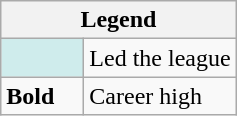<table class="wikitable mw-collapsible mw-collapsed">
<tr>
<th colspan="2">Legend</th>
</tr>
<tr>
<td style="background:#cfecec; width:3em;"></td>
<td>Led the league</td>
</tr>
<tr>
<td><strong>Bold</strong></td>
<td>Career high</td>
</tr>
</table>
